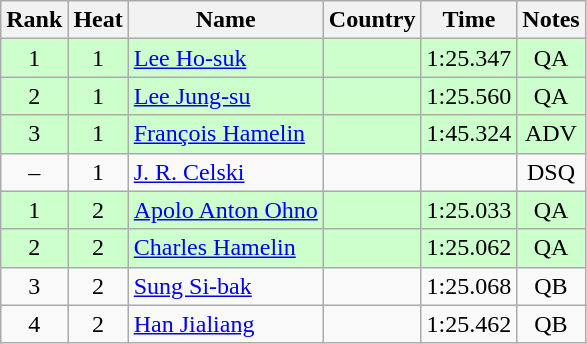<table class="wikitable sortable" style="text-align:center">
<tr>
<th>Rank</th>
<th>Heat</th>
<th>Name</th>
<th>Country</th>
<th>Time</th>
<th>Notes</th>
</tr>
<tr bgcolor=ccffcc>
<td>1</td>
<td>1</td>
<td align=left><a href='#'>Lee Ho-suk</a></td>
<td align=left></td>
<td>1:25.347</td>
<td>QA</td>
</tr>
<tr bgcolor=ccffcc>
<td>2</td>
<td>1</td>
<td align=left><a href='#'>Lee Jung-su</a></td>
<td align=left></td>
<td>1:25.560</td>
<td>QA</td>
</tr>
<tr bgcolor=ccffcc>
<td>3</td>
<td>1</td>
<td align=left><a href='#'>François Hamelin</a></td>
<td align=left></td>
<td>1:45.324</td>
<td>ADV</td>
</tr>
<tr>
<td>–</td>
<td>1</td>
<td align=left><a href='#'>J. R. Celski</a></td>
<td align=left></td>
<td></td>
<td>DSQ</td>
</tr>
<tr bgcolor=ccffcc>
<td>1</td>
<td>2</td>
<td align=left><a href='#'>Apolo Anton Ohno</a></td>
<td align=left></td>
<td>1:25.033</td>
<td>QA</td>
</tr>
<tr bgcolor=ccffcc>
<td>2</td>
<td>2</td>
<td align=left><a href='#'>Charles Hamelin</a></td>
<td align=left></td>
<td>1:25.062</td>
<td>QA</td>
</tr>
<tr>
<td>3</td>
<td>2</td>
<td align=left><a href='#'>Sung Si-bak</a></td>
<td align=left></td>
<td>1:25.068</td>
<td>QB</td>
</tr>
<tr>
<td>4</td>
<td>2</td>
<td align=left><a href='#'>Han Jialiang</a></td>
<td align=left></td>
<td>1:25.462</td>
<td>QB</td>
</tr>
</table>
